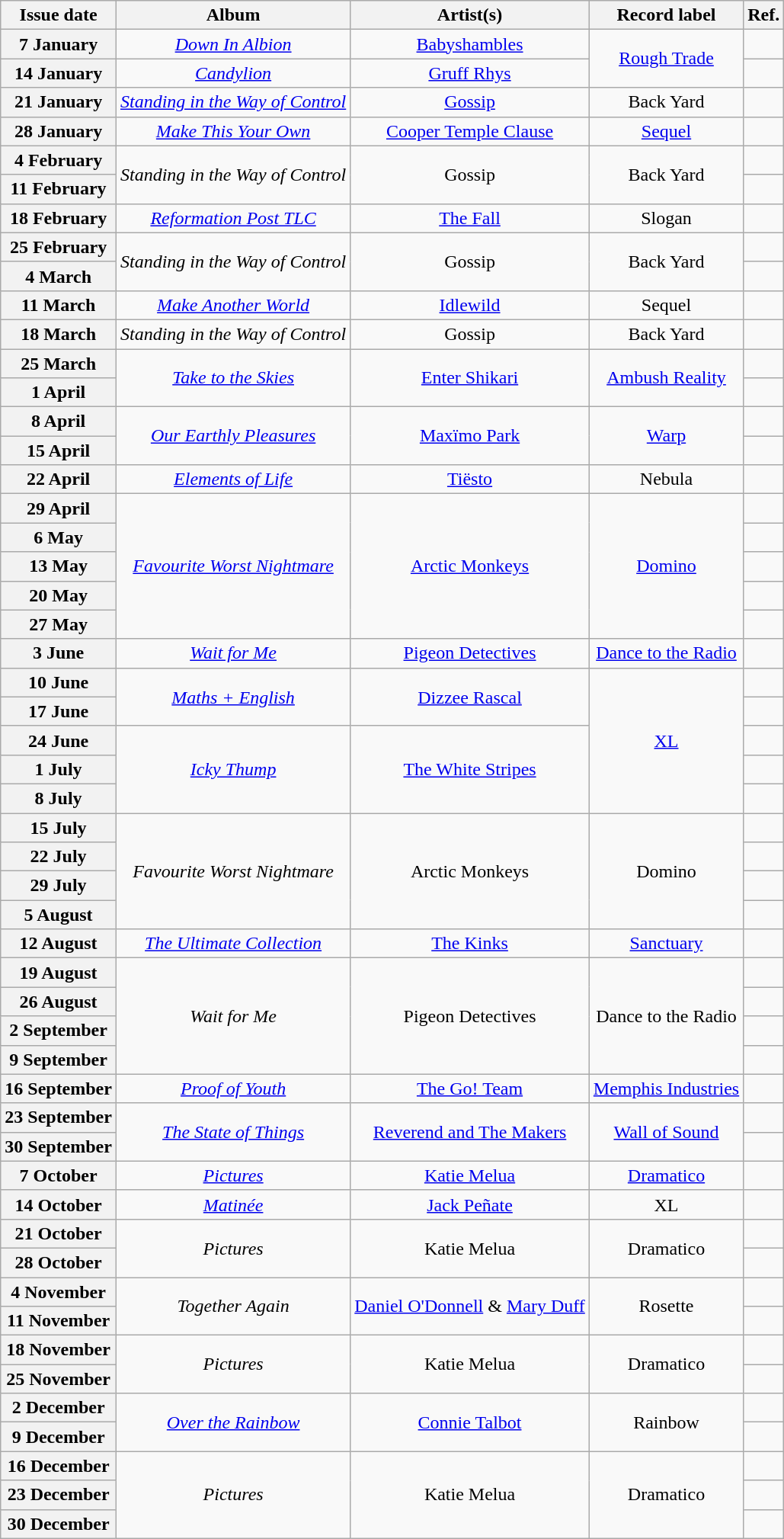<table class="wikitable plainrowheaders">
<tr>
<th scope=col>Issue date</th>
<th scope=col>Album</th>
<th scope=col>Artist(s)</th>
<th scope=col>Record label</th>
<th scope=col>Ref.</th>
</tr>
<tr>
<th scope=row>7 January</th>
<td align=center><em><a href='#'>Down In Albion</a></em></td>
<td align=center><a href='#'>Babyshambles</a></td>
<td align=center rowspan="2"><a href='#'>Rough Trade</a></td>
<td align=center></td>
</tr>
<tr>
<th scope=row>14 January</th>
<td align=center><em><a href='#'>Candylion</a></em></td>
<td align=center><a href='#'>Gruff Rhys</a></td>
<td align=center></td>
</tr>
<tr>
<th scope=row>21 January</th>
<td align=center><em><a href='#'>Standing in the Way of Control</a></em></td>
<td align=center><a href='#'>Gossip</a></td>
<td align=center>Back Yard</td>
<td align=center></td>
</tr>
<tr>
<th scope=row>28 January</th>
<td align=center><em><a href='#'>Make This Your Own</a></em></td>
<td align=center><a href='#'>Cooper Temple Clause</a></td>
<td align=center><a href='#'>Sequel</a></td>
<td align=center></td>
</tr>
<tr>
<th scope=row>4 February</th>
<td align=center rowspan="2"><em>Standing in the Way of Control</em></td>
<td align=center rowspan="2">Gossip</td>
<td align=center rowspan="2">Back Yard</td>
<td align=center></td>
</tr>
<tr>
<th scope=row>11 February</th>
<td align=center></td>
</tr>
<tr>
<th scope=row>18 February</th>
<td align=center><em><a href='#'>Reformation Post TLC</a></em></td>
<td align=center><a href='#'>The Fall</a></td>
<td align=center>Slogan</td>
<td align=center></td>
</tr>
<tr>
<th scope=row>25 February</th>
<td align=center rowspan="2"><em>Standing in the Way of Control</em></td>
<td align=center rowspan="2">Gossip</td>
<td align=center rowspan="2">Back Yard</td>
<td align=center></td>
</tr>
<tr>
<th scope=row>4 March</th>
<td align=center></td>
</tr>
<tr>
<th scope=row>11 March</th>
<td align=center><em><a href='#'>Make Another World</a></em></td>
<td align=center><a href='#'>Idlewild</a></td>
<td align=center>Sequel</td>
<td align=center></td>
</tr>
<tr>
<th scope=row>18 March</th>
<td align=center><em>Standing in the Way of Control</em></td>
<td align=center>Gossip</td>
<td align=center>Back Yard</td>
<td align=center></td>
</tr>
<tr>
<th scope=row>25 March</th>
<td align=center rowspan="2"><em><a href='#'>Take to the Skies</a></em></td>
<td align=center rowspan="2"><a href='#'>Enter Shikari</a></td>
<td align=center rowspan="2"><a href='#'>Ambush Reality</a></td>
<td align=center></td>
</tr>
<tr>
<th scope=row>1 April</th>
<td align=center></td>
</tr>
<tr>
<th scope=row>8 April</th>
<td align=center rowspan="2"><em><a href='#'>Our Earthly Pleasures</a></em></td>
<td align=center rowspan="2"><a href='#'>Maxïmo Park</a></td>
<td align=center rowspan="2"><a href='#'>Warp</a></td>
<td align=center></td>
</tr>
<tr>
<th scope=row>15 April</th>
<td align=center></td>
</tr>
<tr>
<th scope=row>22 April</th>
<td align=center><em><a href='#'>Elements of Life</a></em></td>
<td align=center><a href='#'>Tiësto</a></td>
<td align=center>Nebula</td>
<td align=center></td>
</tr>
<tr>
<th scope=row>29 April</th>
<td align=center rowspan="5"><em><a href='#'>Favourite Worst Nightmare</a></em></td>
<td align=center rowspan="5"><a href='#'>Arctic Monkeys</a></td>
<td align=center rowspan="5"><a href='#'>Domino</a></td>
<td align=center></td>
</tr>
<tr>
<th scope=row>6 May</th>
<td align=center></td>
</tr>
<tr>
<th scope=row>13 May</th>
<td align=center></td>
</tr>
<tr>
<th scope=row>20 May</th>
<td align=center></td>
</tr>
<tr>
<th scope=row>27 May</th>
<td align=center></td>
</tr>
<tr>
<th scope=row>3 June</th>
<td align=center><em><a href='#'>Wait for Me</a></em></td>
<td align=center><a href='#'>Pigeon Detectives</a></td>
<td align=center><a href='#'>Dance to the Radio</a></td>
<td align=center></td>
</tr>
<tr>
<th scope=row>10 June</th>
<td align=center rowspan="2"><em><a href='#'>Maths + English</a></em></td>
<td align=center rowspan="2"><a href='#'>Dizzee Rascal</a></td>
<td align=center rowspan="5"><a href='#'>XL</a></td>
<td align=center></td>
</tr>
<tr>
<th scope=row>17 June</th>
<td align=center></td>
</tr>
<tr>
<th scope=row>24 June</th>
<td align=center rowspan="3"><em><a href='#'>Icky Thump</a></em></td>
<td align=center rowspan="3"><a href='#'>The White Stripes</a></td>
<td align=center></td>
</tr>
<tr>
<th scope=row>1 July</th>
<td align=center></td>
</tr>
<tr>
<th scope=row>8 July</th>
<td align=center></td>
</tr>
<tr>
<th scope=row>15 July</th>
<td align=center rowspan="4"><em>Favourite Worst Nightmare</em></td>
<td align=center rowspan="4">Arctic Monkeys</td>
<td align=center rowspan="4">Domino</td>
<td align=center></td>
</tr>
<tr>
<th scope=row>22 July</th>
<td align=center></td>
</tr>
<tr>
<th scope=row>29 July</th>
<td align=center></td>
</tr>
<tr>
<th scope=row>5 August</th>
<td align=center></td>
</tr>
<tr>
<th scope=row>12 August</th>
<td align=center><em><a href='#'>The Ultimate Collection</a></em></td>
<td align=center><a href='#'>The Kinks</a></td>
<td align=center><a href='#'>Sanctuary</a></td>
<td align=center></td>
</tr>
<tr>
<th scope=row>19 August</th>
<td align=center rowspan="4"><em>Wait for Me</em></td>
<td align=center rowspan="4">Pigeon Detectives</td>
<td align=center rowspan="4">Dance to the Radio</td>
<td align=center></td>
</tr>
<tr>
<th scope=row>26 August</th>
<td align=center></td>
</tr>
<tr>
<th scope=row>2 September</th>
<td align=center></td>
</tr>
<tr>
<th scope=row>9 September</th>
<td align=center></td>
</tr>
<tr>
<th scope=row>16 September</th>
<td align=center><em><a href='#'>Proof of Youth</a></em></td>
<td align=center><a href='#'>The Go! Team</a></td>
<td align=center><a href='#'>Memphis Industries</a></td>
<td align=center></td>
</tr>
<tr>
<th scope=row>23 September</th>
<td align=center rowspan="2"><em><a href='#'>The State of Things</a></em></td>
<td align=center rowspan="2"><a href='#'>Reverend and The Makers</a></td>
<td align=center rowspan="2"><a href='#'>Wall of Sound</a></td>
<td align=center></td>
</tr>
<tr>
<th scope=row>30 September</th>
<td align=center></td>
</tr>
<tr>
<th scope=row>7 October</th>
<td align=center><em><a href='#'>Pictures</a></em></td>
<td align=center><a href='#'>Katie Melua</a></td>
<td align=center><a href='#'>Dramatico</a></td>
<td align=center></td>
</tr>
<tr>
<th scope=row>14 October</th>
<td align=center><em><a href='#'>Matinée</a></em></td>
<td align=center><a href='#'>Jack Peñate</a></td>
<td align=center>XL</td>
<td align=center></td>
</tr>
<tr>
<th scope=row>21 October</th>
<td align=center rowspan="2"><em>Pictures</em></td>
<td align=center rowspan="2">Katie Melua</td>
<td align=center rowspan="2">Dramatico</td>
<td align=center></td>
</tr>
<tr>
<th scope=row>28 October</th>
<td align=center></td>
</tr>
<tr>
<th scope=row>4 November</th>
<td align=center rowspan="2"><em>Together Again</em></td>
<td align=center rowspan="2"><a href='#'>Daniel O'Donnell</a> & <a href='#'>Mary Duff</a></td>
<td align=center rowspan="2">Rosette</td>
<td align=center></td>
</tr>
<tr>
<th scope=row>11 November</th>
<td align=center></td>
</tr>
<tr>
<th scope=row>18 November</th>
<td align=center rowspan="2"><em>Pictures</em></td>
<td align=center rowspan="2">Katie Melua</td>
<td align=center rowspan="2">Dramatico</td>
<td align=center></td>
</tr>
<tr>
<th scope=row>25 November</th>
<td align=center></td>
</tr>
<tr>
<th scope=row>2 December</th>
<td align=center rowspan="2"><em><a href='#'>Over the Rainbow</a></em></td>
<td align=center rowspan="2"><a href='#'>Connie Talbot</a></td>
<td align=center rowspan="2">Rainbow</td>
<td align=center></td>
</tr>
<tr>
<th scope=row>9 December</th>
<td align=center></td>
</tr>
<tr>
<th scope=row>16 December</th>
<td align=center rowspan="3"><em>Pictures</em></td>
<td align=center rowspan="3">Katie Melua</td>
<td align=center rowspan="3">Dramatico</td>
<td align=center></td>
</tr>
<tr>
<th scope=row>23 December</th>
<td align=center></td>
</tr>
<tr>
<th scope=row>30 December</th>
<td align=center></td>
</tr>
</table>
